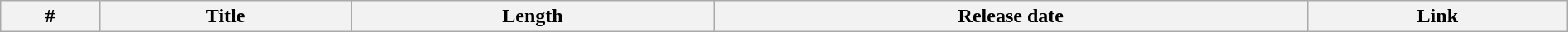<table class="wikitable plainrowheaders" style="width:100%; margin:auto;">
<tr>
<th scope="col">#</th>
<th scope="col">Title</th>
<th scope="col">Length</th>
<th scope="col">Release date</th>
<th scope="col">Link<br>








</th>
</tr>
</table>
